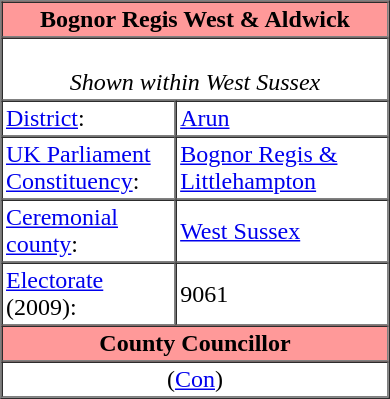<table class="vcard" border=1 cellpadding=2 cellspacing=0 align=right width=260 style=margin-left:0.5em;>
<tr>
<th class="fn org" colspan=2 align=center bgcolor="#ff9999"><strong>Bognor Regis West & Aldwick</strong></th>
</tr>
<tr>
<td colspan=2 align=center><br><em>Shown within West Sussex</em></td>
</tr>
<tr class="note">
<td width="45%"><a href='#'>District</a>:</td>
<td><a href='#'>Arun</a></td>
</tr>
<tr class="note">
<td><a href='#'>UK Parliament Constituency</a>:</td>
<td><a href='#'>Bognor Regis & Littlehampton</a></td>
</tr>
<tr class="note">
<td><a href='#'>Ceremonial county</a>:</td>
<td><a href='#'>West Sussex</a></td>
</tr>
<tr class="note">
<td><a href='#'>Electorate</a> (2009):</td>
<td>9061</td>
</tr>
<tr>
<th colspan=2 align=center bgcolor="#ff9999">County Councillor</th>
</tr>
<tr>
<td colspan=2 align=center> (<a href='#'>Con</a>)</td>
</tr>
</table>
